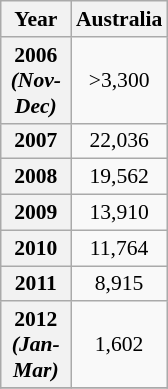<table class="wikitable" style="font-size: 90%; text-align: center">
<tr>
<th width="40px">Year</th>
<th width="40px">Australia</th>
</tr>
<tr>
<th>2006 <em>(Nov-Dec)</em></th>
<td>>3,300</td>
</tr>
<tr>
<th>2007</th>
<td>22,036</td>
</tr>
<tr>
<th>2008</th>
<td>19,562</td>
</tr>
<tr>
<th>2009</th>
<td>13,910</td>
</tr>
<tr>
<th>2010</th>
<td>11,764</td>
</tr>
<tr>
<th>2011</th>
<td>8,915</td>
</tr>
<tr>
<th>2012 <em>(Jan-Mar)</em></th>
<td>1,602</td>
</tr>
<tr>
</tr>
</table>
